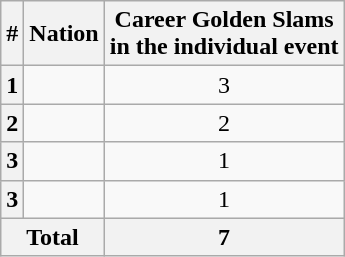<table class="wikitable sortable" style="text-align: center;">
<tr>
<th>#</th>
<th>Nation</th>
<th>Career Golden Slams<br>in the individual event</th>
</tr>
<tr>
<th>1</th>
<td></td>
<td>3</td>
</tr>
<tr>
<th>2</th>
<td></td>
<td>2</td>
</tr>
<tr>
<th>3</th>
<td></td>
<td>1</td>
</tr>
<tr>
<th>3</th>
<td></td>
<td>1</td>
</tr>
<tr class="sortbottom">
<th colspan="2">Total</th>
<th>7</th>
</tr>
</table>
